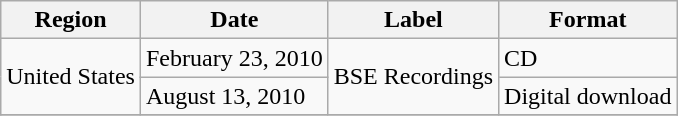<table class="wikitable">
<tr>
<th>Region</th>
<th>Date</th>
<th>Label</th>
<th>Format</th>
</tr>
<tr>
<td rowspan="2">United States</td>
<td>February 23, 2010</td>
<td rowspan="2">BSE Recordings</td>
<td>CD</td>
</tr>
<tr>
<td>August 13, 2010</td>
<td>Digital download</td>
</tr>
<tr>
</tr>
</table>
